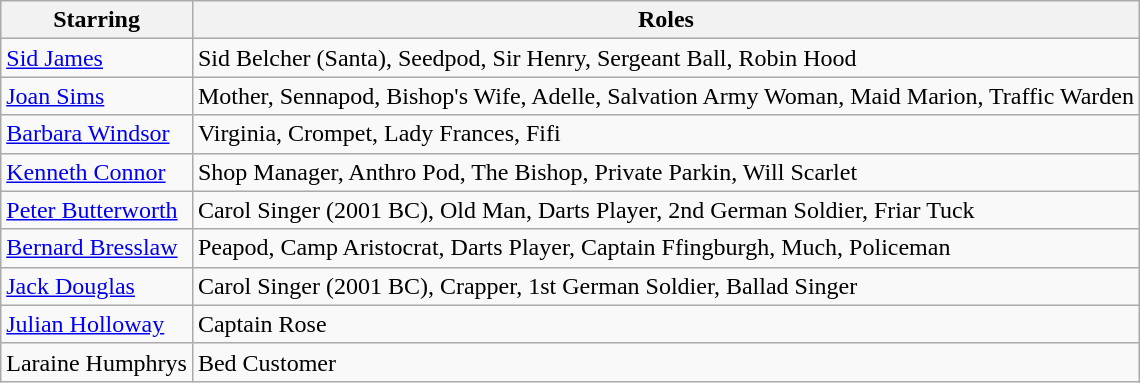<table class="wikitable">
<tr>
<th>Starring</th>
<th>Roles</th>
</tr>
<tr>
<td><a href='#'>Sid James</a></td>
<td>Sid Belcher (Santa), Seedpod, Sir Henry, Sergeant Ball, Robin Hood</td>
</tr>
<tr>
<td><a href='#'>Joan Sims</a></td>
<td>Mother, Sennapod, Bishop's Wife, Adelle, Salvation Army Woman, Maid Marion, Traffic Warden</td>
</tr>
<tr>
<td><a href='#'>Barbara Windsor</a></td>
<td>Virginia, Crompet, Lady Frances, Fifi</td>
</tr>
<tr>
<td><a href='#'>Kenneth Connor</a></td>
<td>Shop Manager, Anthro Pod, The Bishop, Private Parkin, Will Scarlet</td>
</tr>
<tr>
<td><a href='#'>Peter Butterworth</a></td>
<td>Carol Singer (2001 BC), Old Man, Darts Player, 2nd German Soldier, Friar Tuck</td>
</tr>
<tr>
<td><a href='#'>Bernard Bresslaw</a></td>
<td>Peapod, Camp Aristocrat, Darts Player, Captain Ffingburgh, Much, Policeman</td>
</tr>
<tr>
<td><a href='#'>Jack Douglas</a></td>
<td>Carol Singer (2001 BC), Crapper, 1st German Soldier, Ballad Singer</td>
</tr>
<tr>
<td><a href='#'>Julian Holloway</a></td>
<td>Captain Rose</td>
</tr>
<tr>
<td>Laraine Humphrys</td>
<td>Bed Customer</td>
</tr>
</table>
